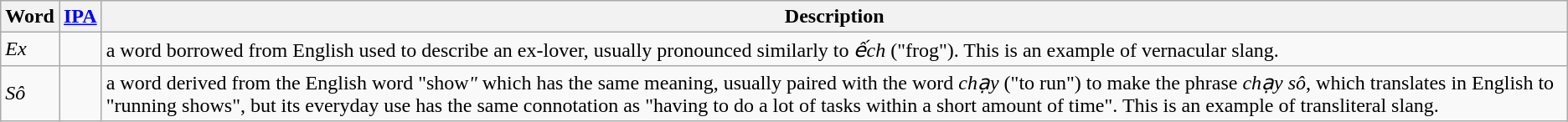<table class="wikitable">
<tr>
<th>Word</th>
<th><a href='#'>IPA</a></th>
<th>Description</th>
</tr>
<tr>
<td><em>Ex</em></td>
<td></td>
<td>a word borrowed from English used to describe an ex-lover, usually pronounced similarly to <em>ếch</em> ("frog"). This is an example of vernacular slang.</td>
</tr>
<tr>
<td><em>Sô</em></td>
<td></td>
<td>a word derived from the English word "show<em>"</em> which has the same meaning, usually paired with the word <em>chạy</em> ("to run") to make the phrase <em>chạy sô</em>, which translates in English to "running shows", but its everyday use has the same connotation as "having to do a lot of tasks within a short amount of time". This is an example of transliteral slang.</td>
</tr>
</table>
